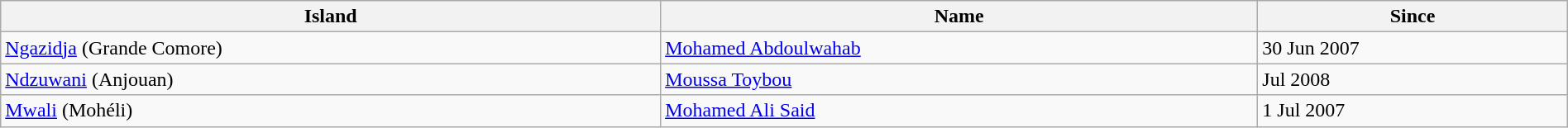<table class="wikitable" width="100%">
<tr>
<th>Island</th>
<th>Name</th>
<th>Since</th>
</tr>
<tr ---->
<td> <a href='#'>Ngazidja</a> (Grande Comore)</td>
<td><a href='#'>Mohamed Abdoulwahab</a></td>
<td>30 Jun 2007</td>
</tr>
<tr ---->
<td> <a href='#'>Ndzuwani</a> (Anjouan)</td>
<td><a href='#'>Moussa Toybou</a></td>
<td>Jul 2008</td>
</tr>
<tr ---->
<td> <a href='#'>Mwali</a> (Mohéli)</td>
<td><a href='#'>Mohamed Ali Said</a></td>
<td>1 Jul 2007</td>
</tr>
</table>
